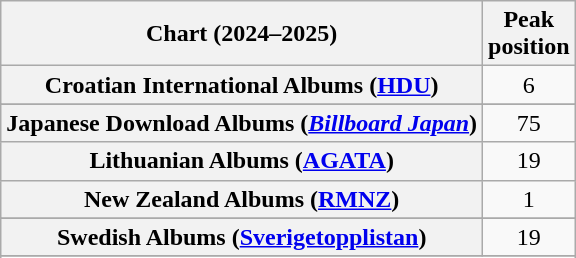<table class="wikitable sortable plainrowheaders" style="text-align:center">
<tr>
<th scope="col">Chart (2024–2025)</th>
<th scope="col">Peak<br>position</th>
</tr>
<tr>
<th scope="row">Croatian International Albums (<a href='#'>HDU</a>)</th>
<td>6</td>
</tr>
<tr>
</tr>
<tr>
</tr>
<tr>
<th scope="row">Japanese Download Albums (<em><a href='#'>Billboard Japan</a></em>)</th>
<td>75</td>
</tr>
<tr>
<th scope="row">Lithuanian Albums (<a href='#'>AGATA</a>)</th>
<td>19</td>
</tr>
<tr>
<th scope="row">New Zealand Albums (<a href='#'>RMNZ</a>)</th>
<td>1</td>
</tr>
<tr>
</tr>
<tr>
</tr>
<tr>
<th scope="row">Swedish Albums (<a href='#'>Sverigetopplistan</a>)</th>
<td>19</td>
</tr>
<tr>
</tr>
<tr>
</tr>
<tr>
</tr>
<tr>
</tr>
</table>
